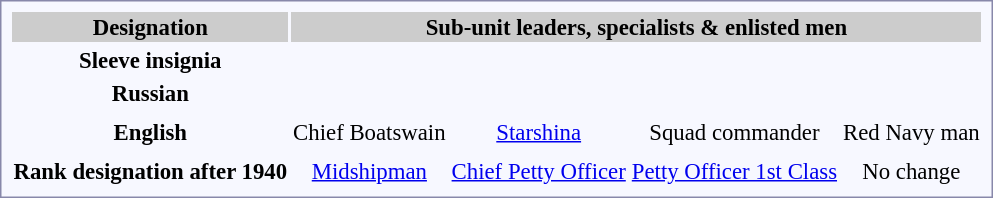<table style="border:1px solid #8888aa; background-color:#f7f8ff; padding:5px; font-size:95%; margin: 0px 12px 12px 0px;">
<tr bgcolor="#CCCCCC">
<th>Designation</th>
<th colspan=4><strong>Sub-unit leaders, specialists & enlisted men</strong></th>
</tr>
<tr align="center">
<th>Sleeve insignia</th>
<td></td>
<td></td>
<td></td>
<td></td>
</tr>
<tr style="text-align:center;">
<th>Russian</th>
<td><br></td>
<td><br></td>
<td><br></td>
<td><br></td>
</tr>
<tr style="text-align:center;">
<td colspan=5></td>
</tr>
<tr style="text-align:center;">
<th>English</th>
<td>Chief Boatswain<br></td>
<td><a href='#'>Starshina</a></td>
<td>Squad commander</td>
<td>Red Navy man</td>
</tr>
<tr style="text-align:center;">
<td colspan=5></td>
</tr>
<tr style="text-align:center;">
<th>Rank designation after 1940</th>
<td><a href='#'>Midshipman</a></td>
<td><a href='#'>Chief Petty Officer</a></td>
<td><a href='#'>Petty Officer 1st Class</a></td>
<td>No change</td>
</tr>
</table>
